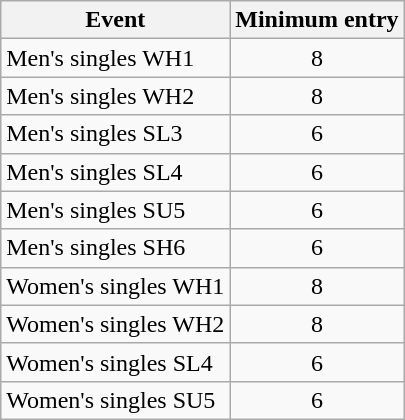<table class="wikitable">
<tr>
<th>Event</th>
<th>Minimum entry</th>
</tr>
<tr align=center>
<td align=left>Men's singles WH1</td>
<td>8</td>
</tr>
<tr align=center>
<td align=left>Men's singles WH2</td>
<td>8</td>
</tr>
<tr align=center>
<td align=left>Men's singles SL3</td>
<td>6</td>
</tr>
<tr align=center>
<td align=left>Men's singles SL4</td>
<td>6</td>
</tr>
<tr align=center>
<td align=left>Men's singles SU5</td>
<td>6</td>
</tr>
<tr align=center>
<td align=left>Men's singles SH6</td>
<td>6</td>
</tr>
<tr align=center>
<td align=left>Women's singles WH1</td>
<td>8</td>
</tr>
<tr align=center>
<td align=left>Women's singles WH2</td>
<td>8</td>
</tr>
<tr align=center>
<td align=left>Women's singles SL4</td>
<td>6</td>
</tr>
<tr align=center>
<td align=left>Women's singles SU5</td>
<td>6</td>
</tr>
</table>
